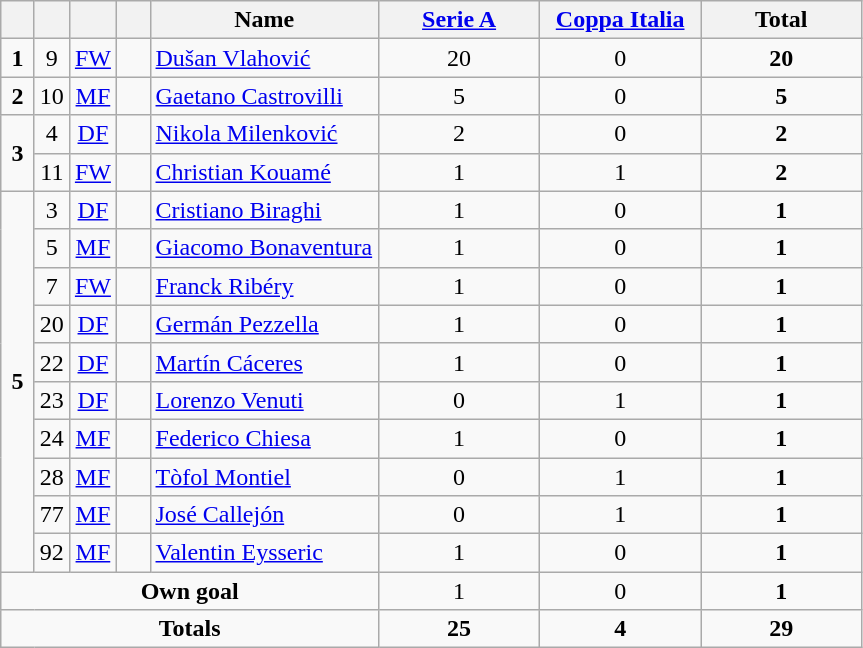<table class="wikitable" style="text-align:center">
<tr>
<th width=15></th>
<th width=15></th>
<th width=15></th>
<th width=15></th>
<th width=145>Name</th>
<th width=100><a href='#'>Serie A</a></th>
<th width=100><a href='#'>Coppa Italia</a></th>
<th width=100>Total</th>
</tr>
<tr>
<td><strong>1</strong></td>
<td>9</td>
<td><a href='#'>FW</a></td>
<td></td>
<td align=left><a href='#'>Dušan Vlahović</a></td>
<td>20</td>
<td>0</td>
<td><strong>20</strong></td>
</tr>
<tr>
<td><strong>2</strong></td>
<td>10</td>
<td><a href='#'>MF</a></td>
<td></td>
<td align=left><a href='#'>Gaetano Castrovilli</a></td>
<td>5</td>
<td>0</td>
<td><strong>5</strong></td>
</tr>
<tr>
<td rowspan=2><strong>3</strong></td>
<td>4</td>
<td><a href='#'>DF</a></td>
<td></td>
<td align=left><a href='#'>Nikola Milenković</a></td>
<td>2</td>
<td>0</td>
<td><strong>2</strong></td>
</tr>
<tr>
<td>11</td>
<td><a href='#'>FW</a></td>
<td></td>
<td align=left><a href='#'>Christian Kouamé</a></td>
<td>1</td>
<td>1</td>
<td><strong>2</strong></td>
</tr>
<tr>
<td rowspan=10><strong>5</strong></td>
<td>3</td>
<td><a href='#'>DF</a></td>
<td></td>
<td align=left><a href='#'>Cristiano Biraghi</a></td>
<td>1</td>
<td>0</td>
<td><strong>1</strong></td>
</tr>
<tr>
<td>5</td>
<td><a href='#'>MF</a></td>
<td></td>
<td align=left><a href='#'>Giacomo Bonaventura</a></td>
<td>1</td>
<td>0</td>
<td><strong>1</strong></td>
</tr>
<tr>
<td>7</td>
<td><a href='#'>FW</a></td>
<td></td>
<td align=left><a href='#'>Franck Ribéry</a></td>
<td>1</td>
<td>0</td>
<td><strong>1</strong></td>
</tr>
<tr>
<td>20</td>
<td><a href='#'>DF</a></td>
<td></td>
<td align=left><a href='#'>Germán Pezzella</a></td>
<td>1</td>
<td>0</td>
<td><strong>1</strong></td>
</tr>
<tr>
<td>22</td>
<td><a href='#'>DF</a></td>
<td></td>
<td align=left><a href='#'>Martín Cáceres</a></td>
<td>1</td>
<td>0</td>
<td><strong>1</strong></td>
</tr>
<tr>
<td>23</td>
<td><a href='#'>DF</a></td>
<td></td>
<td align=left><a href='#'>Lorenzo Venuti</a></td>
<td>0</td>
<td>1</td>
<td><strong>1</strong></td>
</tr>
<tr>
<td>24</td>
<td><a href='#'>MF</a></td>
<td></td>
<td align=left><a href='#'>Federico Chiesa</a></td>
<td>1</td>
<td>0</td>
<td><strong>1</strong></td>
</tr>
<tr>
<td>28</td>
<td><a href='#'>MF</a></td>
<td></td>
<td align=left><a href='#'>Tòfol Montiel</a></td>
<td>0</td>
<td>1</td>
<td><strong>1</strong></td>
</tr>
<tr>
<td>77</td>
<td><a href='#'>MF</a></td>
<td></td>
<td align=left><a href='#'>José Callejón</a></td>
<td>0</td>
<td>1</td>
<td><strong>1</strong></td>
</tr>
<tr>
<td>92</td>
<td><a href='#'>MF</a></td>
<td></td>
<td align=left><a href='#'>Valentin Eysseric</a></td>
<td>1</td>
<td>0</td>
<td><strong>1</strong></td>
</tr>
<tr>
<td colspan=5><strong>Own goal</strong></td>
<td>1</td>
<td>0</td>
<td><strong>1</strong></td>
</tr>
<tr>
<td colspan=5><strong>Totals</strong></td>
<td><strong>25</strong></td>
<td><strong>4</strong></td>
<td><strong>29</strong></td>
</tr>
</table>
